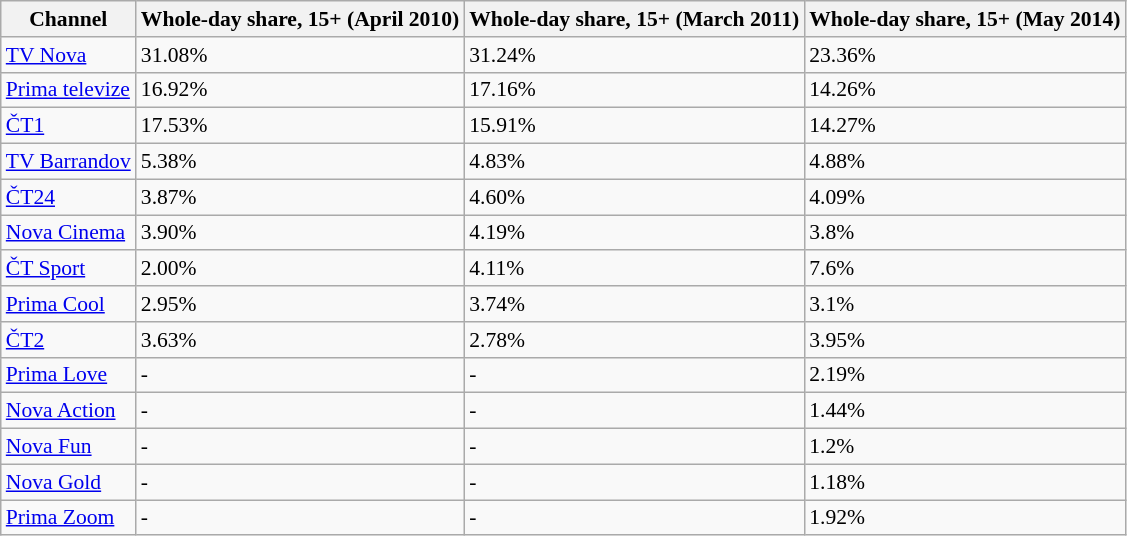<table class="sortable wikitable" style="font-size: 90%">
<tr>
<th>Channel</th>
<th>Whole-day share, 15+ (April 2010)</th>
<th>Whole-day share, 15+ (March 2011)</th>
<th>Whole-day share, 15+ (May 2014)</th>
</tr>
<tr>
<td><a href='#'>TV Nova</a></td>
<td>31.08%</td>
<td>31.24%</td>
<td>23.36%</td>
</tr>
<tr>
<td><a href='#'>Prima televize</a></td>
<td>16.92%</td>
<td>17.16%</td>
<td>14.26%</td>
</tr>
<tr>
<td><a href='#'>ČT1</a></td>
<td>17.53%</td>
<td>15.91%</td>
<td>14.27%</td>
</tr>
<tr>
<td><a href='#'>TV Barrandov</a></td>
<td>5.38%</td>
<td>4.83%</td>
<td>4.88%</td>
</tr>
<tr>
<td><a href='#'>ČT24</a></td>
<td>3.87%</td>
<td>4.60%</td>
<td>4.09%</td>
</tr>
<tr>
<td><a href='#'>Nova Cinema</a></td>
<td>3.90%</td>
<td>4.19%</td>
<td>3.8%</td>
</tr>
<tr>
<td><a href='#'>ČT Sport</a></td>
<td>2.00%</td>
<td>4.11%</td>
<td>7.6%</td>
</tr>
<tr>
<td><a href='#'>Prima Cool</a></td>
<td>2.95%</td>
<td>3.74%</td>
<td>3.1%</td>
</tr>
<tr>
<td><a href='#'>ČT2</a></td>
<td>3.63%</td>
<td>2.78%</td>
<td>3.95%</td>
</tr>
<tr>
<td><a href='#'>Prima Love</a></td>
<td>-</td>
<td>-</td>
<td>2.19%</td>
</tr>
<tr>
<td><a href='#'>Nova Action</a></td>
<td>-</td>
<td>-</td>
<td>1.44%</td>
</tr>
<tr>
<td><a href='#'>Nova Fun</a></td>
<td>-</td>
<td>-</td>
<td>1.2%</td>
</tr>
<tr>
<td><a href='#'>Nova Gold</a></td>
<td>-</td>
<td>-</td>
<td>1.18%</td>
</tr>
<tr>
<td><a href='#'>Prima Zoom</a></td>
<td>-</td>
<td>-</td>
<td>1.92%</td>
</tr>
</table>
